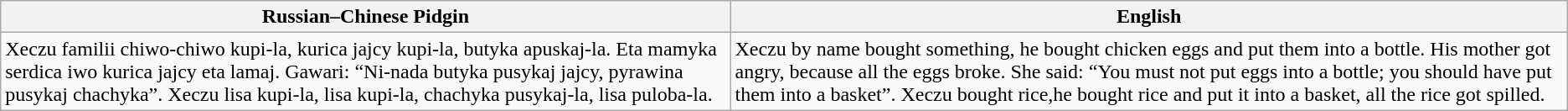<table class="wikitable">
<tr>
<th>Russian–Chinese Pidgin</th>
<th>English</th>
</tr>
<tr>
<td>Xeczu familii chiwo-chiwo kupi-la, kurica jajcy kupi-la, butyka apuskaj-la. Eta mamyka serdica iwo kurica jajcy eta lamaj. Gawari: “Ni-nada butyka pusykaj jajcy, pyrawina pusykaj chachyka”. Xeczu lisa kupi-la, lisa kupi-la, chachyka pusykaj-la, lisa puloba-la.</td>
<td>Xeczu by name bought something, he bought chicken eggs and put them into a bottle. His mother got angry, because all the eggs broke. She said: “You must not put eggs into a bottle; you should have put them into a basket”. Xeczu bought rice,he bought rice and put it into a basket, all the rice got spilled.</td>
</tr>
</table>
